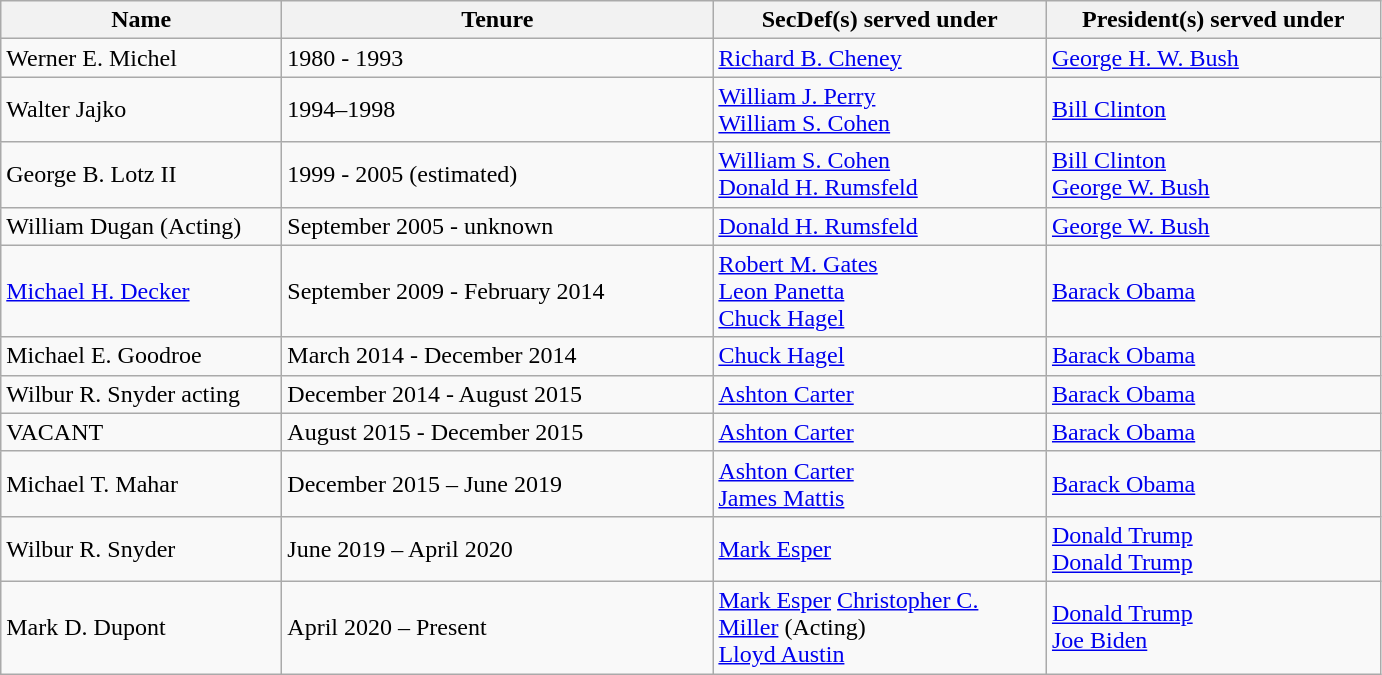<table class="wikitable">
<tr>
<th scope="col" width="180">Name</th>
<th scope="col" width="280">Tenure</th>
<th scope="col" width="215">SecDef(s) served under</th>
<th scope="col" width="215">President(s) served under</th>
</tr>
<tr>
<td>Werner E. Michel</td>
<td>1980 - 1993</td>
<td><a href='#'>Richard B. Cheney</a></td>
<td><a href='#'>George H. W. Bush</a></td>
</tr>
<tr>
<td>Walter Jajko</td>
<td>1994–1998</td>
<td><a href='#'>William J. Perry</a> <br> <a href='#'>William S. Cohen</a></td>
<td><a href='#'>Bill Clinton</a></td>
</tr>
<tr>
<td>George B. Lotz II</td>
<td>1999 - 2005 (estimated)</td>
<td><a href='#'>William S. Cohen</a> <br> <a href='#'>Donald H. Rumsfeld</a></td>
<td><a href='#'>Bill Clinton</a> <br> <a href='#'>George W. Bush</a></td>
</tr>
<tr>
<td>William Dugan (Acting)</td>
<td>September 2005 - unknown</td>
<td><a href='#'>Donald H. Rumsfeld</a></td>
<td><a href='#'>George W. Bush</a></td>
</tr>
<tr>
<td><a href='#'>Michael H. Decker</a></td>
<td>September 2009 - February 2014</td>
<td><a href='#'>Robert M. Gates</a> <br> <a href='#'>Leon Panetta</a><br><a href='#'>Chuck Hagel</a></td>
<td><a href='#'>Barack Obama</a></td>
</tr>
<tr>
<td>Michael E. Goodroe</td>
<td>March 2014 - December 2014</td>
<td><a href='#'>Chuck Hagel</a></td>
<td><a href='#'>Barack Obama</a></td>
</tr>
<tr>
<td>Wilbur R. Snyder  acting</td>
<td>December 2014 - August 2015</td>
<td><a href='#'>Ashton Carter</a></td>
<td><a href='#'>Barack Obama</a></td>
</tr>
<tr>
<td>VACANT</td>
<td>August 2015 - December 2015</td>
<td><a href='#'>Ashton Carter</a></td>
<td><a href='#'>Barack Obama</a></td>
</tr>
<tr>
<td>Michael T. Mahar</td>
<td>December 2015 – June 2019</td>
<td><a href='#'>Ashton Carter</a> <br> <a href='#'>James Mattis</a></td>
<td><a href='#'>Barack Obama</a></td>
</tr>
<tr>
<td>Wilbur R. Snyder</td>
<td>June 2019 – April 2020</td>
<td><a href='#'>Mark Esper</a></td>
<td><a href='#'>Donald Trump</a><br><a href='#'>Donald Trump</a></td>
</tr>
<tr>
<td>Mark D. Dupont</td>
<td>April 2020 – Present</td>
<td><a href='#'>Mark Esper</a> <a href='#'>Christopher C. Miller</a> (Acting)  <br> <a href='#'>Lloyd Austin</a></td>
<td><a href='#'>Donald  Trump</a><br><a href='#'>Joe Biden</a></td>
</tr>
</table>
